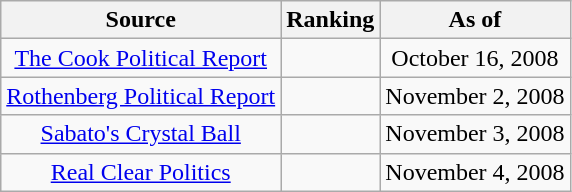<table class="wikitable" style="text-align:center">
<tr>
<th>Source</th>
<th>Ranking</th>
<th>As of</th>
</tr>
<tr>
<td><a href='#'>The Cook Political Report</a></td>
<td></td>
<td>October 16, 2008</td>
</tr>
<tr>
<td><a href='#'>Rothenberg Political Report</a></td>
<td></td>
<td>November 2, 2008</td>
</tr>
<tr>
<td><a href='#'>Sabato's Crystal Ball</a></td>
<td></td>
<td>November 3, 2008</td>
</tr>
<tr>
<td><a href='#'>Real Clear Politics</a></td>
<td></td>
<td>November 4, 2008</td>
</tr>
</table>
